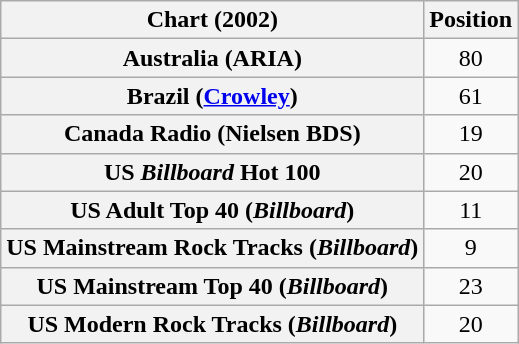<table class="wikitable sortable plainrowheaders" style="text-align:center">
<tr>
<th>Chart (2002)</th>
<th>Position</th>
</tr>
<tr>
<th scope="row">Australia (ARIA)</th>
<td>80</td>
</tr>
<tr>
<th scope="row">Brazil (<a href='#'>Crowley</a>)</th>
<td>61</td>
</tr>
<tr>
<th scope="row">Canada Radio (Nielsen BDS)</th>
<td>19</td>
</tr>
<tr>
<th scope="row">US <em>Billboard</em> Hot 100</th>
<td>20</td>
</tr>
<tr>
<th scope="row">US Adult Top 40 (<em>Billboard</em>)</th>
<td>11</td>
</tr>
<tr>
<th scope="row">US Mainstream Rock Tracks (<em>Billboard</em>)</th>
<td>9</td>
</tr>
<tr>
<th scope="row">US Mainstream Top 40 (<em>Billboard</em>)</th>
<td>23</td>
</tr>
<tr>
<th scope="row">US Modern Rock Tracks (<em>Billboard</em>)</th>
<td>20</td>
</tr>
</table>
